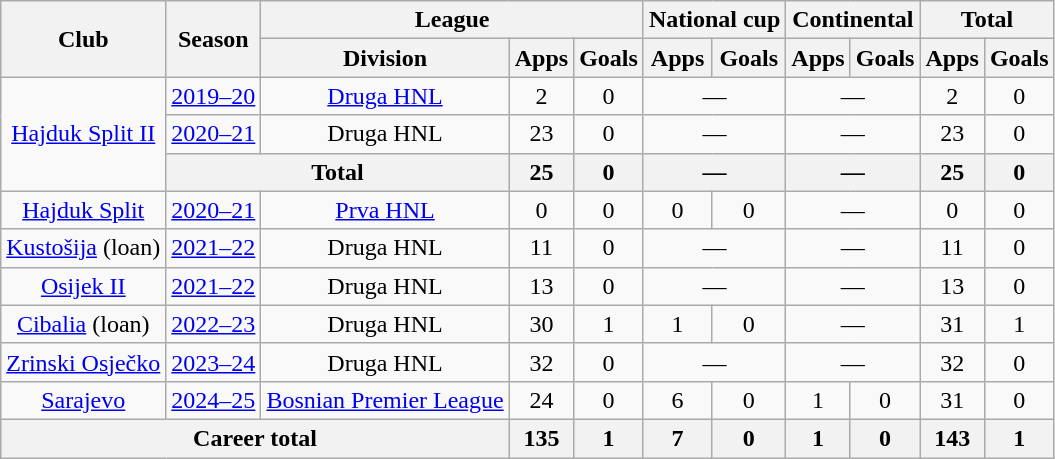<table class="wikitable" style="text-align:center">
<tr>
<th rowspan=2>Club</th>
<th rowspan=2>Season</th>
<th colspan=3>League</th>
<th colspan=2>National cup</th>
<th colspan=2>Continental</th>
<th colspan=2>Total</th>
</tr>
<tr>
<th>Division</th>
<th>Apps</th>
<th>Goals</th>
<th>Apps</th>
<th>Goals</th>
<th>Apps</th>
<th>Goals</th>
<th>Apps</th>
<th>Goals</th>
</tr>
<tr>
<td rowspan=3><a href='#'>Hajduk Split II</a></td>
<td><a href='#'>2019–20</a></td>
<td><a href='#'>Druga HNL</a></td>
<td>2</td>
<td>0</td>
<td colspan=2>—</td>
<td colspan=2>—</td>
<td>2</td>
<td>0</td>
</tr>
<tr>
<td><a href='#'>2020–21</a></td>
<td>Druga HNL</td>
<td>23</td>
<td>0</td>
<td colspan=2>—</td>
<td colspan=2>—</td>
<td>23</td>
<td>0</td>
</tr>
<tr>
<th colspan=2>Total</th>
<th>25</th>
<th>0</th>
<th colspan=2>—</th>
<th colspan=2>—</th>
<th>25</th>
<th>0</th>
</tr>
<tr>
<td><a href='#'>Hajduk Split</a></td>
<td><a href='#'>2020–21</a></td>
<td><a href='#'>Prva HNL</a></td>
<td>0</td>
<td>0</td>
<td>0</td>
<td>0</td>
<td colspan=2>—</td>
<td>0</td>
<td>0</td>
</tr>
<tr>
<td><a href='#'>Kustošija</a> (loan)</td>
<td><a href='#'>2021–22</a></td>
<td>Druga HNL</td>
<td>11</td>
<td>0</td>
<td colspan=2>—</td>
<td colspan=2>—</td>
<td>11</td>
<td>0</td>
</tr>
<tr>
<td><a href='#'>Osijek II</a></td>
<td><a href='#'>2021–22</a></td>
<td>Druga HNL</td>
<td>13</td>
<td>0</td>
<td colspan=2>—</td>
<td colspan=2>—</td>
<td>13</td>
<td>0</td>
</tr>
<tr>
<td><a href='#'>Cibalia</a> (loan)</td>
<td><a href='#'>2022–23</a></td>
<td>Druga HNL</td>
<td>30</td>
<td>1</td>
<td>1</td>
<td>0</td>
<td colspan=2>—</td>
<td>31</td>
<td>1</td>
</tr>
<tr>
<td><a href='#'>Zrinski Osječko</a></td>
<td><a href='#'>2023–24</a></td>
<td>Druga HNL</td>
<td>32</td>
<td>0</td>
<td colspan=2>—</td>
<td colspan=2>—</td>
<td>32</td>
<td>0</td>
</tr>
<tr>
<td><a href='#'>Sarajevo</a></td>
<td><a href='#'>2024–25</a></td>
<td><a href='#'>Bosnian Premier League</a></td>
<td>24</td>
<td>0</td>
<td>6</td>
<td>0</td>
<td>1</td>
<td>0</td>
<td>31</td>
<td>0</td>
</tr>
<tr>
<th colspan=3>Career total</th>
<th>135</th>
<th>1</th>
<th>7</th>
<th>0</th>
<th>1</th>
<th>0</th>
<th>143</th>
<th>1</th>
</tr>
</table>
